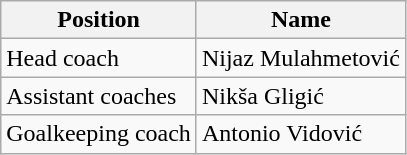<table class="wikitable">
<tr>
<th>Position</th>
<th>Name</th>
</tr>
<tr>
<td>Head coach</td>
<td> Nijaz Mulahmetović</td>
</tr>
<tr>
<td>Assistant coaches</td>
<td> Nikša Gligić</td>
</tr>
<tr>
<td>Goalkeeping coach</td>
<td> Antonio Vidović</td>
</tr>
</table>
